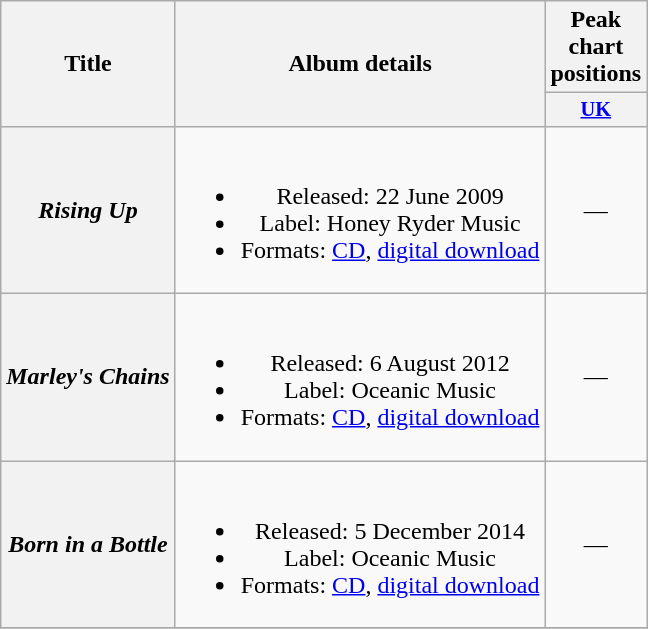<table class="wikitable plainrowheaders" style="text-align:center;">
<tr>
<th scope="col" rowspan="2">Title</th>
<th scope="col" rowspan="2">Album details</th>
<th scope="col" colspan="1">Peak chart positions</th>
</tr>
<tr>
<th scope="col" style="width:3em;font-size:85%;"><a href='#'>UK</a></th>
</tr>
<tr>
<th scope="row"><em>Rising Up</em></th>
<td><br><ul><li>Released: 22 June 2009</li><li>Label: Honey Ryder Music</li><li>Formats: <a href='#'>CD</a>, <a href='#'>digital download</a></li></ul></td>
<td>—</td>
</tr>
<tr>
<th scope="row"><em>Marley's Chains</em></th>
<td><br><ul><li>Released: 6 August 2012</li><li>Label: Oceanic Music</li><li>Formats: <a href='#'>CD</a>, <a href='#'>digital download</a></li></ul></td>
<td>—</td>
</tr>
<tr>
<th scope="row"><em>Born in a Bottle</em></th>
<td><br><ul><li>Released: 5 December 2014</li><li>Label: Oceanic Music</li><li>Formats: <a href='#'>CD</a>, <a href='#'>digital download</a></li></ul></td>
<td>—</td>
</tr>
<tr>
</tr>
</table>
